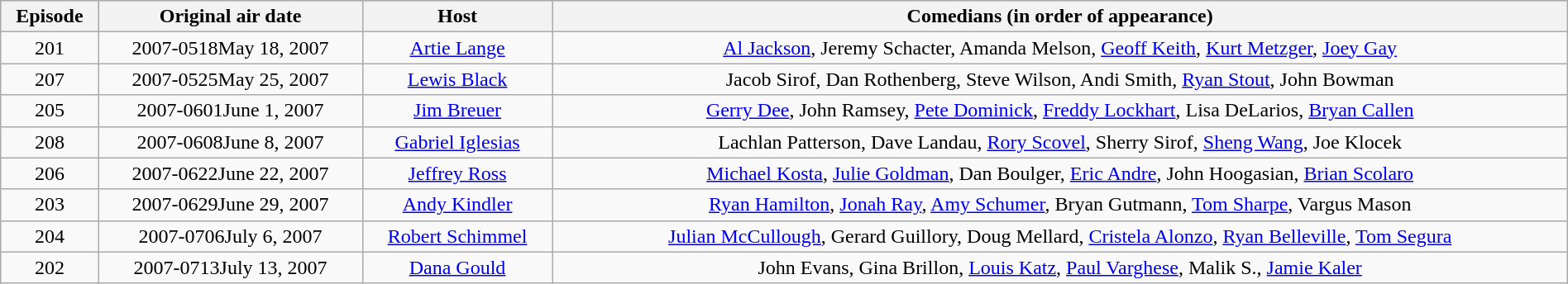<table class="wikitable" border="1" style="width:100%; text-align: center;">
<tr bgcolor="#CCCCCC">
<th>Episode</th>
<th>Original air date</th>
<th class="unsortable">Host</th>
<th class="unsortable">Comedians (in order of appearance)</th>
</tr>
<tr>
<td align="center">201</td>
<td><span>2007-0518</span>May 18, 2007</td>
<td><a href='#'>Artie Lange</a></td>
<td><a href='#'>Al Jackson</a>, Jeremy Schacter, Amanda Melson, <a href='#'>Geoff Keith</a>, <a href='#'>Kurt Metzger</a>, <a href='#'>Joey Gay</a></td>
</tr>
<tr>
<td align="center">207</td>
<td><span>2007-0525</span>May 25, 2007</td>
<td><a href='#'>Lewis Black</a></td>
<td>Jacob Sirof, Dan Rothenberg, Steve Wilson, Andi Smith, <a href='#'>Ryan Stout</a>, John Bowman</td>
</tr>
<tr>
<td align="center">205</td>
<td><span>2007-0601</span>June 1, 2007</td>
<td><a href='#'>Jim Breuer</a></td>
<td><a href='#'>Gerry Dee</a>, John Ramsey, <a href='#'>Pete Dominick</a>, <a href='#'>Freddy Lockhart</a>, Lisa DeLarios, <a href='#'>Bryan Callen</a></td>
</tr>
<tr>
<td align="center">208</td>
<td><span>2007-0608</span>June 8, 2007</td>
<td><a href='#'>Gabriel Iglesias</a></td>
<td>Lachlan Patterson, Dave Landau, <a href='#'>Rory Scovel</a>, Sherry Sirof, <a href='#'>Sheng Wang</a>,  Joe Klocek</td>
</tr>
<tr>
<td align="center">206</td>
<td><span>2007-0622</span>June 22, 2007</td>
<td><a href='#'>Jeffrey Ross</a></td>
<td><a href='#'>Michael Kosta</a>, <a href='#'>Julie Goldman</a>, Dan Boulger, <a href='#'>Eric Andre</a>, John Hoogasian, <a href='#'>Brian Scolaro</a></td>
</tr>
<tr>
<td align="center">203</td>
<td><span>2007-0629</span>June 29, 2007</td>
<td><a href='#'>Andy Kindler</a></td>
<td><a href='#'>Ryan Hamilton</a>, <a href='#'>Jonah Ray</a>, <a href='#'>Amy Schumer</a>, Bryan Gutmann, <a href='#'>Tom Sharpe</a>, Vargus Mason</td>
</tr>
<tr>
<td align="center">204</td>
<td><span>2007-0706</span>July 6, 2007</td>
<td><a href='#'>Robert Schimmel</a></td>
<td><a href='#'>Julian McCullough</a>, Gerard Guillory, Doug Mellard, <a href='#'>Cristela Alonzo</a>, <a href='#'>Ryan Belleville</a>, <a href='#'>Tom Segura</a></td>
</tr>
<tr>
<td align="center">202</td>
<td><span>2007-0713</span>July 13, 2007</td>
<td><a href='#'>Dana Gould</a></td>
<td>John Evans, Gina Brillon, <a href='#'>Louis Katz</a>, <a href='#'>Paul Varghese</a>, Malik S., <a href='#'>Jamie Kaler</a></td>
</tr>
</table>
